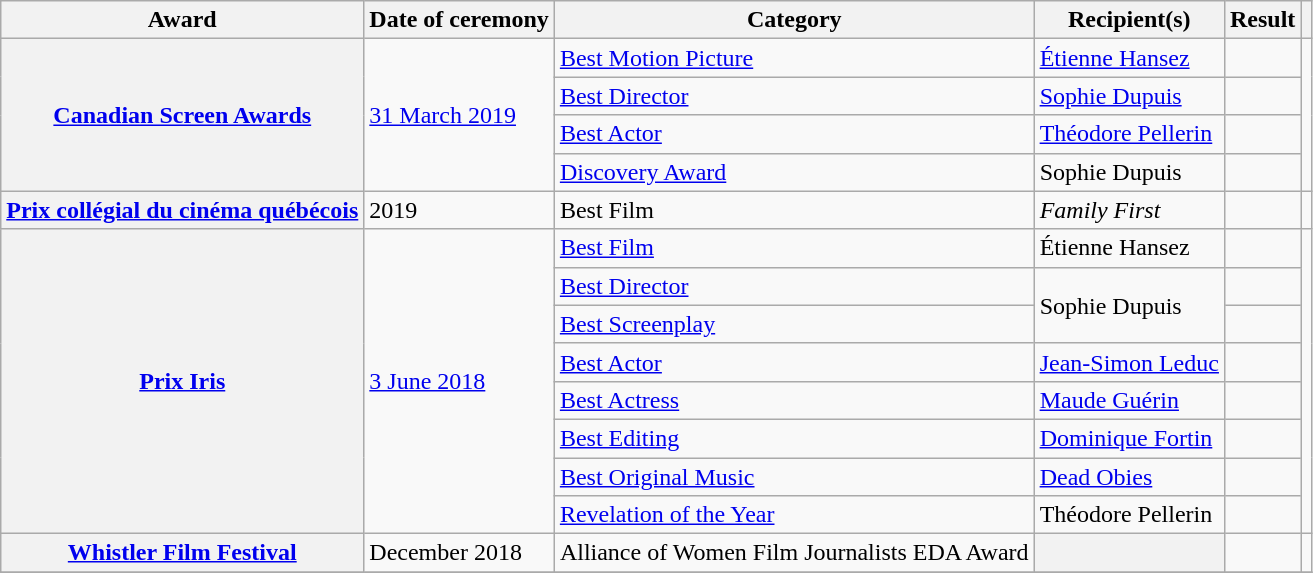<table class="wikitable plainrowheaders sortable">
<tr>
<th scope="col">Award</th>
<th scope="col">Date of ceremony</th>
<th scope="col">Category</th>
<th scope="col">Recipient(s)</th>
<th scope="col">Result</th>
<th scope="col" class="unsortable"></th>
</tr>
<tr>
<th scope="row" rowspan=4><a href='#'>Canadian Screen Awards</a></th>
<td rowspan="4"><a href='#'>31 March 2019</a></td>
<td><a href='#'>Best Motion Picture</a></td>
<td><a href='#'>Étienne Hansez</a></td>
<td></td>
<td rowspan="4"></td>
</tr>
<tr>
<td><a href='#'>Best Director</a></td>
<td><a href='#'>Sophie Dupuis</a></td>
<td></td>
</tr>
<tr>
<td><a href='#'>Best Actor</a></td>
<td><a href='#'>Théodore Pellerin</a></td>
<td></td>
</tr>
<tr>
<td><a href='#'>Discovery Award</a></td>
<td>Sophie Dupuis</td>
<td></td>
</tr>
<tr>
<th scope="row"><a href='#'>Prix collégial du cinéma québécois</a></th>
<td>2019</td>
<td>Best Film</td>
<td><em>Family First</em></td>
<td></td>
<td></td>
</tr>
<tr>
<th scope="row" rowspan=8><a href='#'>Prix Iris</a></th>
<td rowspan="8"><a href='#'>3 June 2018</a></td>
<td><a href='#'>Best Film</a></td>
<td>Étienne Hansez</td>
<td></td>
<td rowspan="8"></td>
</tr>
<tr>
<td><a href='#'>Best Director</a></td>
<td rowspan="2">Sophie Dupuis</td>
<td></td>
</tr>
<tr>
<td><a href='#'>Best Screenplay</a></td>
<td></td>
</tr>
<tr>
<td><a href='#'>Best Actor</a></td>
<td><a href='#'>Jean-Simon Leduc</a></td>
<td></td>
</tr>
<tr>
<td><a href='#'>Best Actress</a></td>
<td><a href='#'>Maude Guérin</a></td>
<td></td>
</tr>
<tr>
<td><a href='#'>Best Editing</a></td>
<td><a href='#'>Dominique Fortin</a></td>
<td></td>
</tr>
<tr>
<td><a href='#'>Best Original Music</a></td>
<td><a href='#'>Dead Obies</a></td>
<td></td>
</tr>
<tr>
<td><a href='#'>Revelation of the Year</a></td>
<td>Théodore Pellerin</td>
<td></td>
</tr>
<tr>
<th scope="row"><a href='#'>Whistler Film Festival</a></th>
<td>December 2018</td>
<td>Alliance of Women Film Journalists EDA Award</td>
<th></th>
<td></td>
<td></td>
</tr>
<tr>
</tr>
</table>
